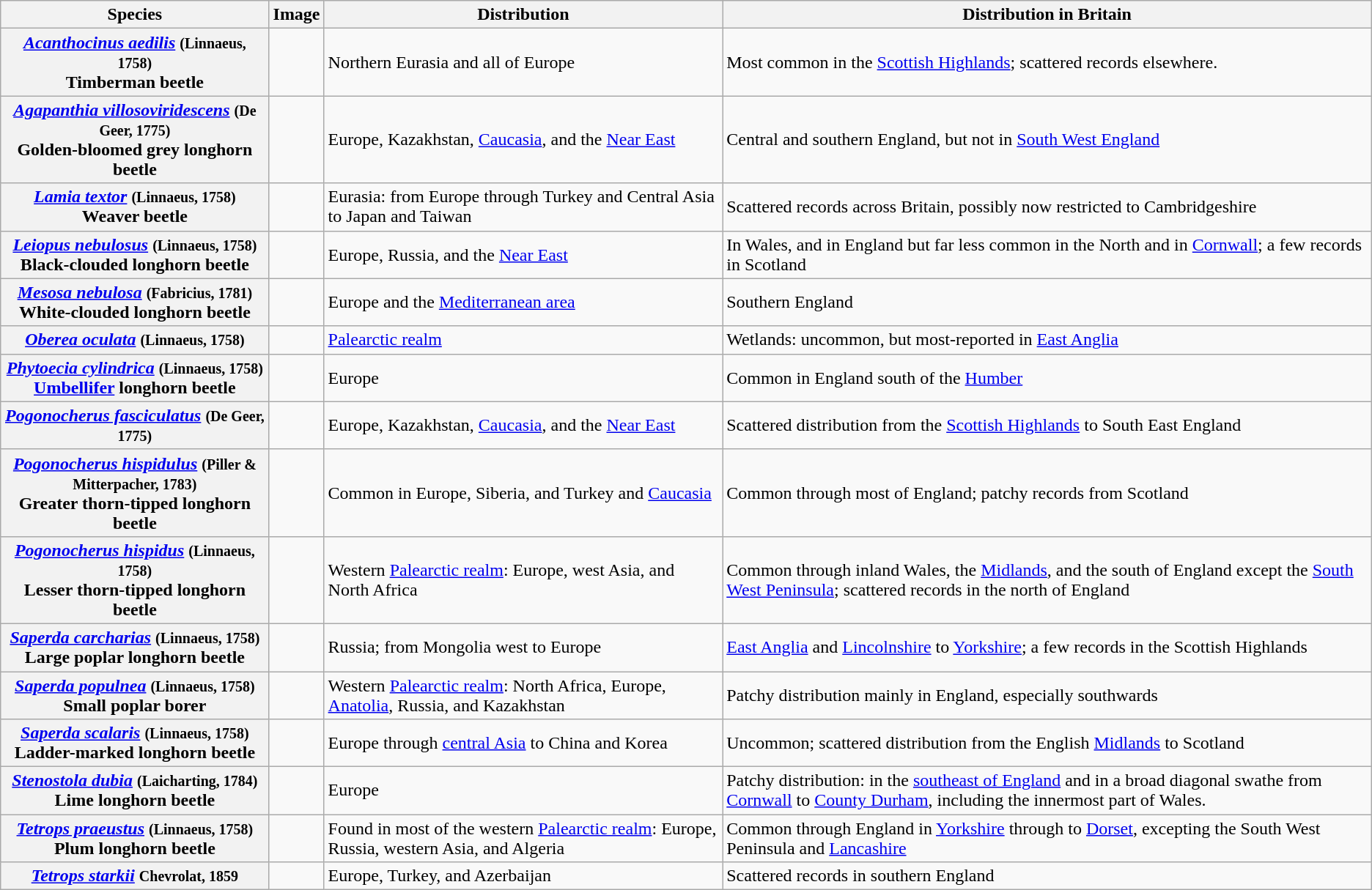<table class="wikitable">
<tr>
<th scope="col">Species</th>
<th scope="col">Image</th>
<th scope="col">Distribution</th>
<th scope="col">Distribution in Britain</th>
</tr>
<tr>
<th scope="row"><em><a href='#'>Acanthocinus aedilis</a></em> <small>(Linnaeus, 1758)</small><br>Timberman beetle</th>
<td></td>
<td>Northern Eurasia and all of Europe</td>
<td>Most common in the <a href='#'>Scottish Highlands</a>; scattered records elsewhere.</td>
</tr>
<tr>
<th scope="row"><em><a href='#'>Agapanthia villosoviridescens</a></em> <small>(De Geer, 1775)</small><br>Golden-bloomed grey longhorn beetle</th>
<td></td>
<td>Europe, Kazakhstan, <a href='#'>Caucasia</a>, and the <a href='#'>Near East</a></td>
<td>Central and southern England, but not in <a href='#'>South West England</a></td>
</tr>
<tr>
<th scope="row"><em><a href='#'>Lamia textor</a></em> <small>(Linnaeus, 1758)</small><br>Weaver beetle</th>
<td></td>
<td>Eurasia: from Europe through Turkey and Central Asia to Japan and Taiwan</td>
<td>Scattered records across Britain, possibly now restricted to Cambridgeshire</td>
</tr>
<tr>
<th scope="row"><em><a href='#'>Leiopus nebulosus</a></em> <small>(Linnaeus, 1758)</small><br>Black-clouded longhorn beetle</th>
<td></td>
<td>Europe, Russia, and the <a href='#'>Near East</a></td>
<td>In Wales, and in England but far less common in the North and in <a href='#'>Cornwall</a>; a few records in Scotland</td>
</tr>
<tr>
<th scope="row"><em><a href='#'>Mesosa nebulosa</a></em> <small>(Fabricius, 1781)</small><br>White-clouded longhorn beetle</th>
<td></td>
<td>Europe and the <a href='#'>Mediterranean area</a></td>
<td>Southern England</td>
</tr>
<tr>
<th scope="row"><em><a href='#'>Oberea oculata</a></em> <small>(Linnaeus, 1758)</small></th>
<td></td>
<td><a href='#'>Palearctic realm</a></td>
<td>Wetlands: uncommon, but most-reported in <a href='#'>East Anglia</a></td>
</tr>
<tr>
<th scope="row"><em><a href='#'>Phytoecia cylindrica</a></em> <small>(Linnaeus, 1758)</small><br><a href='#'>Umbellifer</a> longhorn beetle</th>
<td></td>
<td>Europe</td>
<td>Common in England south of the <a href='#'>Humber</a></td>
</tr>
<tr>
<th scope="row"><em><a href='#'>Pogonocherus fasciculatus</a></em> <small>(De Geer, 1775)</small></th>
<td></td>
<td>Europe, Kazakhstan, <a href='#'>Caucasia</a>, and the <a href='#'>Near East</a></td>
<td>Scattered distribution from the <a href='#'>Scottish Highlands</a> to South East England</td>
</tr>
<tr>
<th scope="row"><em><a href='#'>Pogonocherus hispidulus</a></em> <small>(Piller & Mitterpacher, 1783)</small><br>Greater thorn-tipped longhorn beetle</th>
<td></td>
<td>Common in Europe, Siberia, and Turkey and <a href='#'>Caucasia</a></td>
<td>Common through most of England; patchy records from Scotland</td>
</tr>
<tr>
<th scope="row"><em><a href='#'>Pogonocherus hispidus</a></em> <small>(Linnaeus, 1758)</small><br>Lesser thorn-tipped longhorn beetle</th>
<td></td>
<td>Western <a href='#'>Palearctic realm</a>: Europe, west Asia, and North Africa</td>
<td>Common through inland Wales, the <a href='#'>Midlands</a>, and the south of England except the <a href='#'>South West Peninsula</a>; scattered records in the north of England</td>
</tr>
<tr>
<th scope="row"><em><a href='#'>Saperda carcharias</a></em> <small>(Linnaeus, 1758)</small><br>Large poplar longhorn beetle</th>
<td></td>
<td>Russia; from Mongolia west to Europe</td>
<td><a href='#'>East Anglia</a> and <a href='#'>Lincolnshire</a> to <a href='#'>Yorkshire</a>; a few records in the Scottish Highlands</td>
</tr>
<tr>
<th scope="row"><em><a href='#'>Saperda populnea</a></em> <small>(Linnaeus, 1758)</small><br>Small poplar borer</th>
<td></td>
<td>Western <a href='#'>Palearctic realm</a>: North Africa, Europe, <a href='#'>Anatolia</a>, Russia, and Kazakhstan</td>
<td>Patchy distribution mainly in England, especially southwards</td>
</tr>
<tr>
<th scope="row"><em><a href='#'>Saperda scalaris</a></em> <small>(Linnaeus, 1758)</small><br>Ladder-marked longhorn beetle</th>
<td></td>
<td>Europe through <a href='#'>central Asia</a> to China and Korea</td>
<td>Uncommon; scattered distribution from the English <a href='#'>Midlands</a> to Scotland</td>
</tr>
<tr>
<th scope="row"><em><a href='#'>Stenostola dubia</a></em> <small>(Laicharting, 1784)</small><br>Lime longhorn beetle</th>
<td></td>
<td>Europe</td>
<td>Patchy distribution: in the <a href='#'>southeast of England</a> and in a broad diagonal swathe from <a href='#'>Cornwall</a> to <a href='#'>County Durham</a>, including the innermost part of Wales.</td>
</tr>
<tr>
<th scope="row"><em><a href='#'>Tetrops praeustus</a></em> <small>(Linnaeus, 1758)</small><br>Plum longhorn beetle</th>
<td></td>
<td>Found in most of the western <a href='#'>Palearctic realm</a>: Europe, Russia, western Asia, and Algeria</td>
<td>Common through England in <a href='#'>Yorkshire</a> through to <a href='#'>Dorset</a>, excepting the South West Peninsula and <a href='#'>Lancashire</a></td>
</tr>
<tr>
<th scope="row"><em><a href='#'>Tetrops starkii</a></em> <small>Chevrolat, 1859</small></th>
<td></td>
<td>Europe, Turkey, and Azerbaijan</td>
<td>Scattered records in southern England</td>
</tr>
</table>
